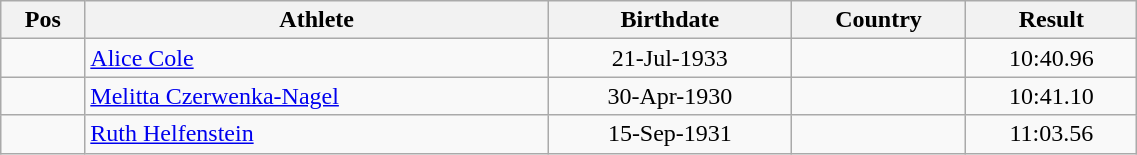<table class="wikitable"  style="text-align:center; width:60%;">
<tr>
<th>Pos</th>
<th>Athlete</th>
<th>Birthdate</th>
<th>Country</th>
<th>Result</th>
</tr>
<tr>
<td align=center></td>
<td align=left><a href='#'>Alice Cole</a></td>
<td>21-Jul-1933</td>
<td align=left></td>
<td>10:40.96</td>
</tr>
<tr>
<td align=center></td>
<td align=left><a href='#'>Melitta Czerwenka-Nagel</a></td>
<td>30-Apr-1930</td>
<td align=left></td>
<td>10:41.10</td>
</tr>
<tr>
<td align=center></td>
<td align=left><a href='#'>Ruth Helfenstein</a></td>
<td>15-Sep-1931</td>
<td align=left></td>
<td>11:03.56</td>
</tr>
</table>
